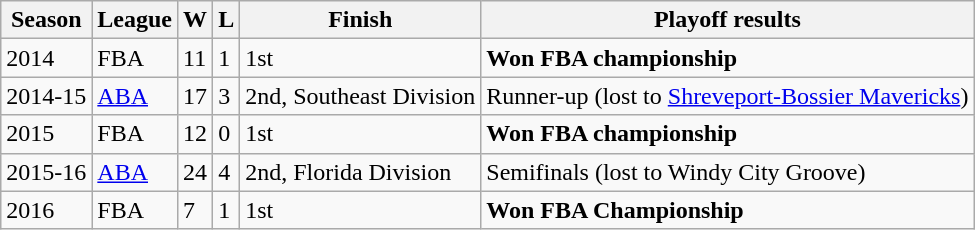<table class="wikitable">
<tr>
<th>Season</th>
<th>League</th>
<th>W</th>
<th>L</th>
<th>Finish</th>
<th>Playoff results</th>
</tr>
<tr>
<td>2014</td>
<td>FBA</td>
<td>11</td>
<td>1</td>
<td>1st</td>
<td><strong>Won FBA championship</strong></td>
</tr>
<tr>
<td>2014-15</td>
<td><a href='#'>ABA</a></td>
<td>17</td>
<td>3</td>
<td>2nd, Southeast Division</td>
<td>Runner-up (lost to <a href='#'>Shreveport-Bossier Mavericks</a>)</td>
</tr>
<tr>
<td>2015</td>
<td>FBA</td>
<td>12</td>
<td>0</td>
<td>1st</td>
<td><strong>Won FBA championship</strong></td>
</tr>
<tr>
<td>2015-16</td>
<td><a href='#'>ABA</a></td>
<td>24</td>
<td>4</td>
<td>2nd, Florida Division</td>
<td>Semifinals (lost to Windy City Groove)</td>
</tr>
<tr>
<td>2016</td>
<td>FBA</td>
<td>7</td>
<td>1</td>
<td>1st</td>
<td><strong>Won FBA Championship</strong></td>
</tr>
</table>
